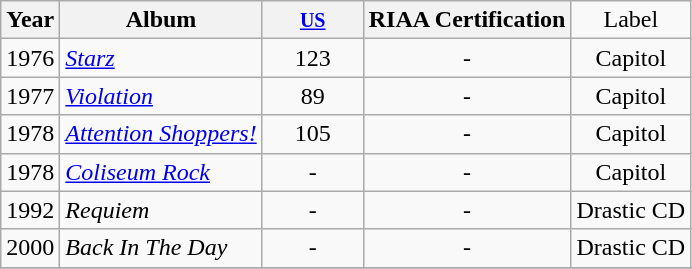<table class="wikitable" style="text-align:center;">
<tr>
<th>Year</th>
<th>Album</th>
<th width="60"><small><a href='#'>US</a></small></th>
<th>RIAA Certification</th>
<td>Label</td>
</tr>
<tr>
<td>1976</td>
<td align="left"><em><a href='#'>Starz</a></em></td>
<td>123</td>
<td>-</td>
<td>Capitol</td>
</tr>
<tr>
<td>1977</td>
<td align="left"><em><a href='#'>Violation</a></em></td>
<td>89</td>
<td>-</td>
<td>Capitol</td>
</tr>
<tr>
<td>1978</td>
<td align="left"><em><a href='#'>Attention Shoppers!</a></em></td>
<td>105</td>
<td>-</td>
<td>Capitol</td>
</tr>
<tr>
<td>1978</td>
<td align="left"><em><a href='#'>Coliseum Rock</a></em></td>
<td>-</td>
<td>-</td>
<td>Capitol</td>
</tr>
<tr>
<td>1992</td>
<td align="left"><em>Requiem</em></td>
<td>-</td>
<td>-</td>
<td>Drastic CD</td>
</tr>
<tr>
<td>2000</td>
<td align="left"><em>Back In The Day</em></td>
<td>-</td>
<td>-</td>
<td>Drastic CD</td>
</tr>
<tr>
</tr>
</table>
